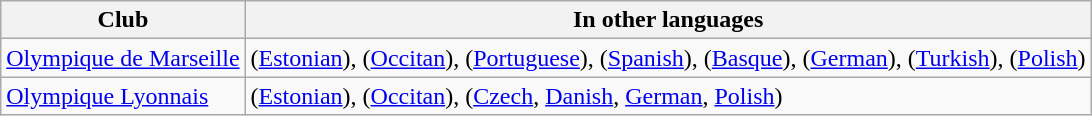<table class="wikitable sortable">
<tr>
<th>Club</th>
<th>In other languages</th>
</tr>
<tr>
<td> <a href='#'>Olympique de Marseille</a></td>
<td> (<a href='#'>Estonian</a>),  (<a href='#'>Occitan</a>),  (<a href='#'>Portuguese</a>),  (<a href='#'>Spanish</a>),  (<a href='#'>Basque</a>),  (<a href='#'>German</a>),  (<a href='#'>Turkish</a>),  (<a href='#'>Polish</a>)</td>
</tr>
<tr>
<td> <a href='#'>Olympique Lyonnais</a></td>
<td> (<a href='#'>Estonian</a>),  (<a href='#'>Occitan</a>),  (<a href='#'>Czech</a>, <a href='#'>Danish</a>, <a href='#'>German</a>, <a href='#'>Polish</a>)</td>
</tr>
</table>
